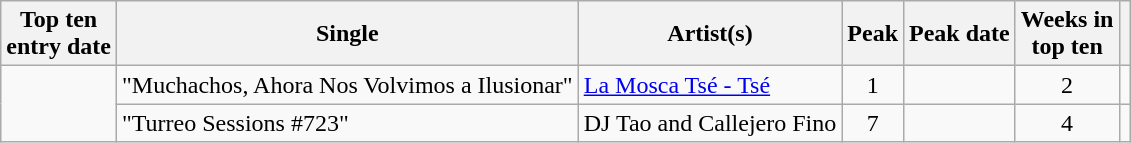<table class="wikitable sortable">
<tr>
<th>Top ten<br>entry date</th>
<th>Single</th>
<th>Artist(s)</th>
<th data-sort-type="number">Peak</th>
<th>Peak date</th>
<th data-sort-type="number">Weeks in<br>top ten</th>
<th></th>
</tr>
<tr>
<td rowspan="2"></td>
<td>"Muchachos, Ahora Nos Volvimos a Ilusionar"</td>
<td><a href='#'>La Mosca Tsé - Tsé</a></td>
<td style="text-align:center;">1</td>
<td></td>
<td style="text-align:center;">2</td>
<td style="text-align:center;"></td>
</tr>
<tr>
<td>"Turreo Sessions #723"</td>
<td>DJ Tao and Callejero Fino</td>
<td style="text-align:center;">7</td>
<td></td>
<td style="text-align:center;">4</td>
<td style="text-align:center;"></td>
</tr>
</table>
